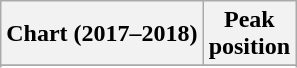<table class="wikitable sortable plainrowheaders">
<tr>
<th>Chart (2017–2018)</th>
<th>Peak<br>position</th>
</tr>
<tr>
</tr>
<tr>
</tr>
<tr>
</tr>
<tr>
</tr>
<tr>
</tr>
</table>
